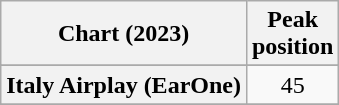<table class="wikitable plainrowheaders sortable" style="text-align:center;">
<tr>
<th scope="col">Chart (2023)</th>
<th scope="col">Peak<br>position</th>
</tr>
<tr>
</tr>
<tr>
<th scope="row">Italy Airplay (EarOne)</th>
<td>45</td>
</tr>
<tr>
</tr>
</table>
